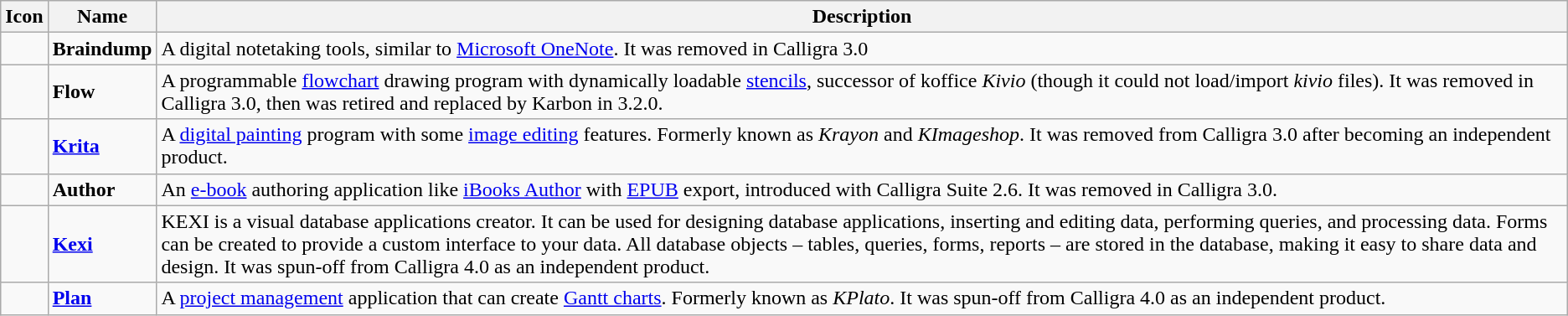<table class="wikitable sortable noresize">
<tr>
<th>Icon</th>
<th>Name</th>
<th>Description</th>
</tr>
<tr>
<td></td>
<td><strong>Braindump</strong></td>
<td>A digital notetaking tools, similar to <a href='#'>Microsoft OneNote</a>. It was removed in Calligra 3.0</td>
</tr>
<tr>
<td></td>
<td><strong>Flow</strong></td>
<td>A programmable <a href='#'>flowchart</a> drawing program with dynamically loadable <a href='#'>stencils</a>, successor of koffice <em>Kivio</em> (though it could not load/import <em>kivio</em> files). It was removed in Calligra 3.0, then was retired and replaced by Karbon in 3.2.0.</td>
</tr>
<tr>
<td></td>
<td><strong><a href='#'>Krita</a></strong></td>
<td>A <a href='#'>digital painting</a> program with some <a href='#'>image editing</a> features. Formerly known as <em>Krayon</em> and <em>KImageshop</em>. It was removed from Calligra 3.0 after becoming an independent product.</td>
</tr>
<tr>
<td></td>
<td><strong>Author</strong></td>
<td>An <a href='#'>e-book</a> authoring application like <a href='#'>iBooks Author</a> with <a href='#'>EPUB</a> export, introduced with Calligra Suite 2.6. It was removed in Calligra 3.0.</td>
</tr>
<tr>
<td></td>
<td><strong><a href='#'>Kexi</a></strong></td>
<td>KEXI is a visual database applications creator. It can be used for designing database applications, inserting and editing data, performing queries, and processing data. Forms can be created to provide a custom interface to your data. All database objects – tables, queries, forms, reports – are stored in the database, making it easy to share data and design. It was spun-off from Calligra 4.0 as an independent product.</td>
</tr>
<tr>
<td></td>
<td><strong><a href='#'>Plan</a></strong></td>
<td>A <a href='#'>project management</a> application that can create <a href='#'>Gantt charts</a>. Formerly known as <em>KPlato</em>. It was spun-off from Calligra 4.0 as an independent product.</td>
</tr>
</table>
